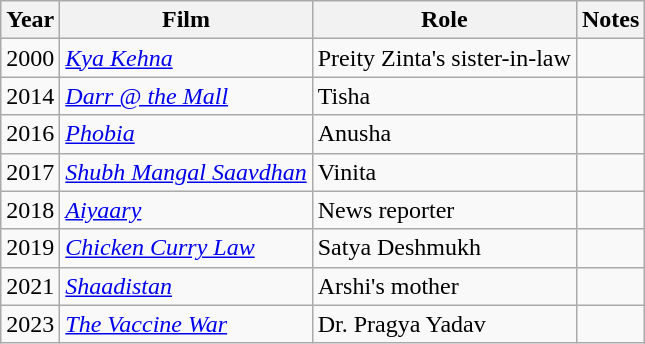<table class="wikitable">
<tr>
<th>Year</th>
<th>Film</th>
<th>Role</th>
<th>Notes</th>
</tr>
<tr>
<td>2000</td>
<td><em><a href='#'>Kya Kehna</a></em></td>
<td>Preity Zinta's sister-in-law</td>
<td></td>
</tr>
<tr>
<td>2014</td>
<td><em><a href='#'>Darr @ the Mall</a></em></td>
<td>Tisha</td>
<td></td>
</tr>
<tr>
<td>2016</td>
<td><em><a href='#'>Phobia</a></em></td>
<td>Anusha</td>
<td></td>
</tr>
<tr>
<td>2017</td>
<td><em><a href='#'>Shubh Mangal Saavdhan</a></em></td>
<td>Vinita</td>
<td></td>
</tr>
<tr>
<td>2018</td>
<td><em><a href='#'>Aiyaary</a></em></td>
<td>News reporter</td>
<td></td>
</tr>
<tr>
<td>2019</td>
<td><em><a href='#'>Chicken Curry Law</a></em></td>
<td>Satya Deshmukh</td>
<td></td>
</tr>
<tr>
<td>2021</td>
<td><a href='#'><em>Shaadistan</em></a></td>
<td>Arshi's mother</td>
<td></td>
</tr>
<tr>
<td>2023</td>
<td><em><a href='#'>The Vaccine War</a></em></td>
<td>Dr. Pragya Yadav</td>
<td></td>
</tr>
</table>
